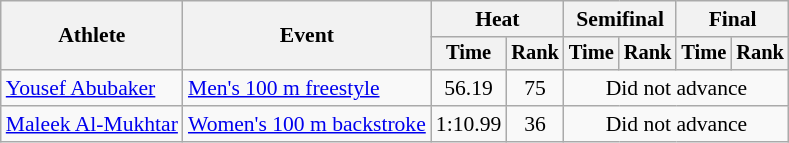<table class=wikitable style="font-size:90%">
<tr>
<th rowspan="2">Athlete</th>
<th rowspan="2">Event</th>
<th colspan="2">Heat</th>
<th colspan="2">Semifinal</th>
<th colspan="2">Final</th>
</tr>
<tr style="font-size:95%">
<th>Time</th>
<th>Rank</th>
<th>Time</th>
<th>Rank</th>
<th>Time</th>
<th>Rank</th>
</tr>
<tr align=center>
<td align=left><a href='#'>Yousef Abubaker</a></td>
<td align=left><a href='#'>Men's 100 m freestyle</a></td>
<td>56.19</td>
<td>75</td>
<td colspan=4>Did not advance</td>
</tr>
<tr align=center>
<td align=left><a href='#'>Maleek Al-Mukhtar</a></td>
<td align=left><a href='#'>Women's 100 m backstroke</a></td>
<td>1:10.99</td>
<td>36</td>
<td colspan=4>Did not advance</td>
</tr>
</table>
